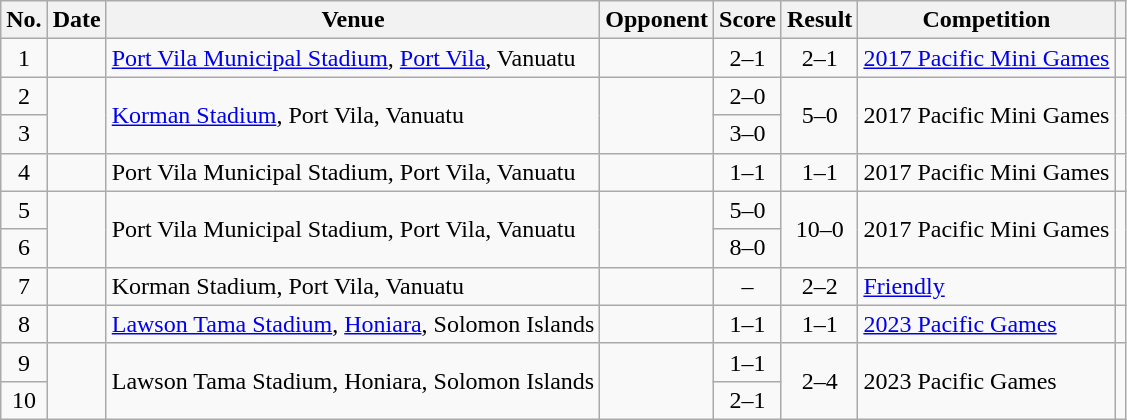<table class="wikitable sortable">
<tr>
<th scope="col">No.</th>
<th scope="col">Date</th>
<th scope="col">Venue</th>
<th scope="col">Opponent</th>
<th scope="col">Score</th>
<th scope="col">Result</th>
<th scope="col">Competition</th>
<th scope="col" class="unsortable"></th>
</tr>
<tr>
<td style="text-align:center">1</td>
<td></td>
<td><a href='#'>Port Vila Municipal Stadium</a>, <a href='#'>Port Vila</a>, Vanuatu</td>
<td></td>
<td style="text-align:center">2–1</td>
<td style="text-align:center">2–1</td>
<td><a href='#'>2017 Pacific Mini Games</a></td>
<td></td>
</tr>
<tr>
<td style="text-align:center">2</td>
<td rowspan="2"></td>
<td rowspan="2"><a href='#'>Korman Stadium</a>, Port Vila, Vanuatu</td>
<td rowspan="2"></td>
<td style="text-align:center">2–0</td>
<td rowspan="2" style="text-align:center">5–0</td>
<td rowspan="2">2017 Pacific Mini Games</td>
<td rowspan="2"></td>
</tr>
<tr>
<td style="text-align:center">3</td>
<td style="text-align:center">3–0</td>
</tr>
<tr>
<td style="text-align:center">4</td>
<td></td>
<td>Port Vila Municipal Stadium, Port Vila, Vanuatu</td>
<td></td>
<td style="text-align:center">1–1</td>
<td style="text-align:center">1–1</td>
<td>2017 Pacific Mini Games</td>
<td></td>
</tr>
<tr>
<td style="text-align:center">5</td>
<td rowspan="2"></td>
<td rowspan="2">Port Vila Municipal Stadium, Port Vila, Vanuatu</td>
<td rowspan="2"></td>
<td style="text-align:center">5–0</td>
<td rowspan="2" style="text-align:center">10–0</td>
<td rowspan="2">2017 Pacific Mini Games</td>
<td rowspan="2"></td>
</tr>
<tr>
<td style="text-align:center">6</td>
<td style="text-align:center">8–0</td>
</tr>
<tr>
<td style="text-align:center">7</td>
<td></td>
<td>Korman Stadium, Port Vila, Vanuatu</td>
<td></td>
<td style="text-align:center">–</td>
<td style="text-align:center">2–2</td>
<td><a href='#'>Friendly</a></td>
<td></td>
</tr>
<tr>
<td style="text-align:center">8</td>
<td></td>
<td><a href='#'>Lawson Tama Stadium</a>, <a href='#'>Honiara</a>, Solomon Islands</td>
<td></td>
<td style="text-align:center">1–1</td>
<td style="text-align:center">1–1</td>
<td><a href='#'>2023 Pacific Games</a></td>
<td></td>
</tr>
<tr>
<td style="text-align:center">9</td>
<td rowspan="2"></td>
<td rowspan="2">Lawson Tama Stadium, Honiara, Solomon Islands</td>
<td rowspan="2"></td>
<td style="text-align:center">1–1</td>
<td rowspan="2" style="text-align:center">2–4</td>
<td rowspan="2">2023 Pacific Games</td>
<td rowspan="2"></td>
</tr>
<tr>
<td style="text-align:center">10</td>
<td style="text-align:center">2–1</td>
</tr>
</table>
